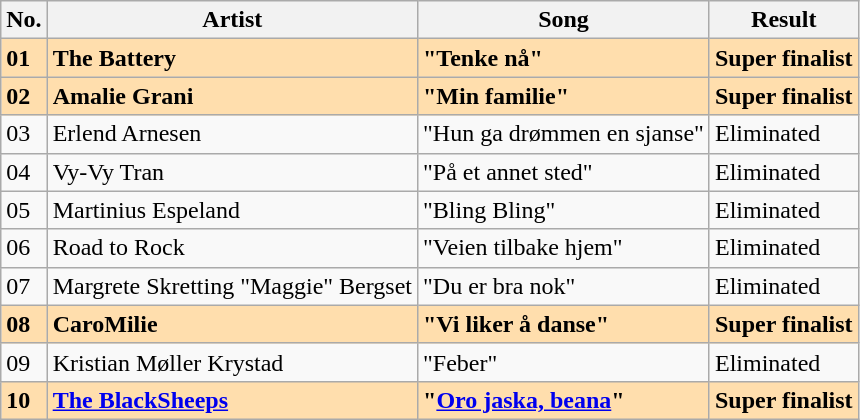<table class="wikitable sortable">
<tr>
<th>No.</th>
<th>Artist</th>
<th>Song</th>
<th>Result</th>
</tr>
<tr style="font-weight:bold; background:navajowhite;">
<td>01</td>
<td>The Battery</td>
<td>"Tenke nå"</td>
<td>Super finalist</td>
</tr>
<tr style="font-weight:bold; background:navajowhite;">
<td>02</td>
<td>Amalie Grani</td>
<td>"Min familie"</td>
<td>Super finalist</td>
</tr>
<tr>
<td>03</td>
<td>Erlend Arnesen</td>
<td>"Hun ga drømmen en sjanse"</td>
<td>Eliminated</td>
</tr>
<tr>
<td>04</td>
<td>Vy-Vy Tran</td>
<td>"På et annet sted"</td>
<td>Eliminated</td>
</tr>
<tr>
<td>05</td>
<td>Martinius Espeland</td>
<td>"Bling Bling"</td>
<td>Eliminated</td>
</tr>
<tr>
<td>06</td>
<td>Road to Rock</td>
<td>"Veien tilbake hjem"</td>
<td>Eliminated</td>
</tr>
<tr>
<td>07</td>
<td>Margrete Skretting "Maggie" Bergset</td>
<td>"Du er bra nok"</td>
<td>Eliminated</td>
</tr>
<tr style="font-weight:bold; background:navajowhite;">
<td>08</td>
<td>CaroMilie</td>
<td>"Vi liker å danse"</td>
<td>Super finalist</td>
</tr>
<tr>
<td>09</td>
<td>Kristian Møller Krystad</td>
<td>"Feber"</td>
<td>Eliminated</td>
</tr>
<tr style="font-weight:bold; background:navajowhite;">
<td>10</td>
<td><a href='#'>The BlackSheeps</a></td>
<td>"<a href='#'>Oro jaska, beana</a>"</td>
<td>Super finalist</td>
</tr>
</table>
